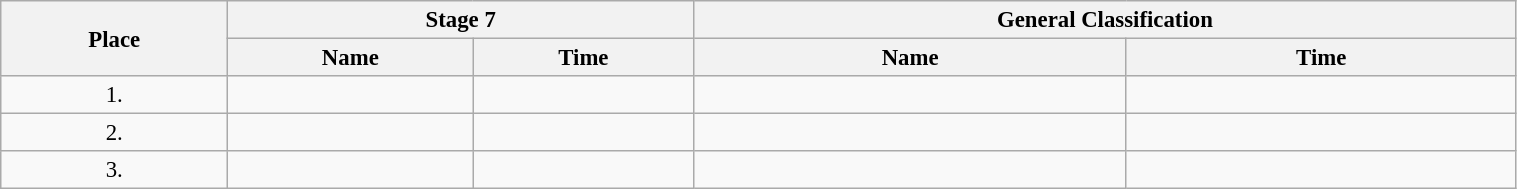<table class="wikitable"  style="font-size:95%; width:80%;">
<tr>
<th rowspan="2">Place</th>
<th colspan="2">Stage 7</th>
<th colspan="2">General Classification</th>
</tr>
<tr>
<th>Name</th>
<th>Time</th>
<th>Name</th>
<th>Time</th>
</tr>
<tr>
<td style="text-align:center;">1.</td>
<td></td>
<td></td>
<td></td>
<td></td>
</tr>
<tr>
<td style="text-align:center;">2.</td>
<td></td>
<td></td>
<td></td>
<td></td>
</tr>
<tr>
<td style="text-align:center;">3.</td>
<td></td>
<td></td>
<td></td>
<td></td>
</tr>
</table>
